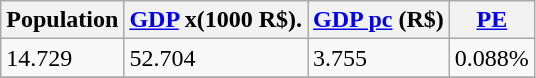<table class="wikitable" border="1">
<tr>
<th>Population </th>
<th><a href='#'>GDP</a> x(1000 R$).</th>
<th><a href='#'>GDP pc</a> (R$)</th>
<th><a href='#'>PE</a></th>
</tr>
<tr>
<td>14.729</td>
<td>52.704</td>
<td>3.755</td>
<td>0.088%</td>
</tr>
<tr>
</tr>
</table>
